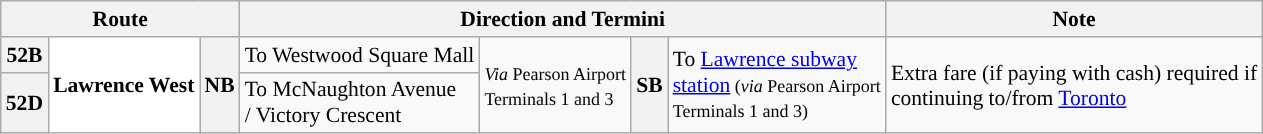<table class=wikitable style="font-size: 90%;" |>
<tr>
<th colspan=3>Route</th>
<th colspan=4>Direction and Termini</th>
<th colspan=1>Note</th>
</tr>
<tr>
<th style="background:#"><div>52B</div></th>
<td rowspan="2" style="background:white;color:black"><strong>Lawrence West</strong></td>
<th rowspan="2">NB</th>
<td rowspan="1">To Westwood Square Mall</td>
<td rowspan="2"><small><em>Via</em> Pearson Airport<br>Terminals 1 and 3</small></td>
<th rowspan="2">SB</th>
<td rowspan="2">To <a href='#'>Lawrence subway<br>station</a><small> (<em>via</em> Pearson Airport<br>Terminals 1 and 3)</small></td>
<td rowspan="2">Extra fare (if paying with cash) required if<br>continuing to/from <a href='#'>Toronto</a></td>
</tr>
<tr>
<th style="background:#"><div>52D</div></th>
<td>To McNaughton Avenue<br> / Victory Crescent</td>
</tr>
</table>
